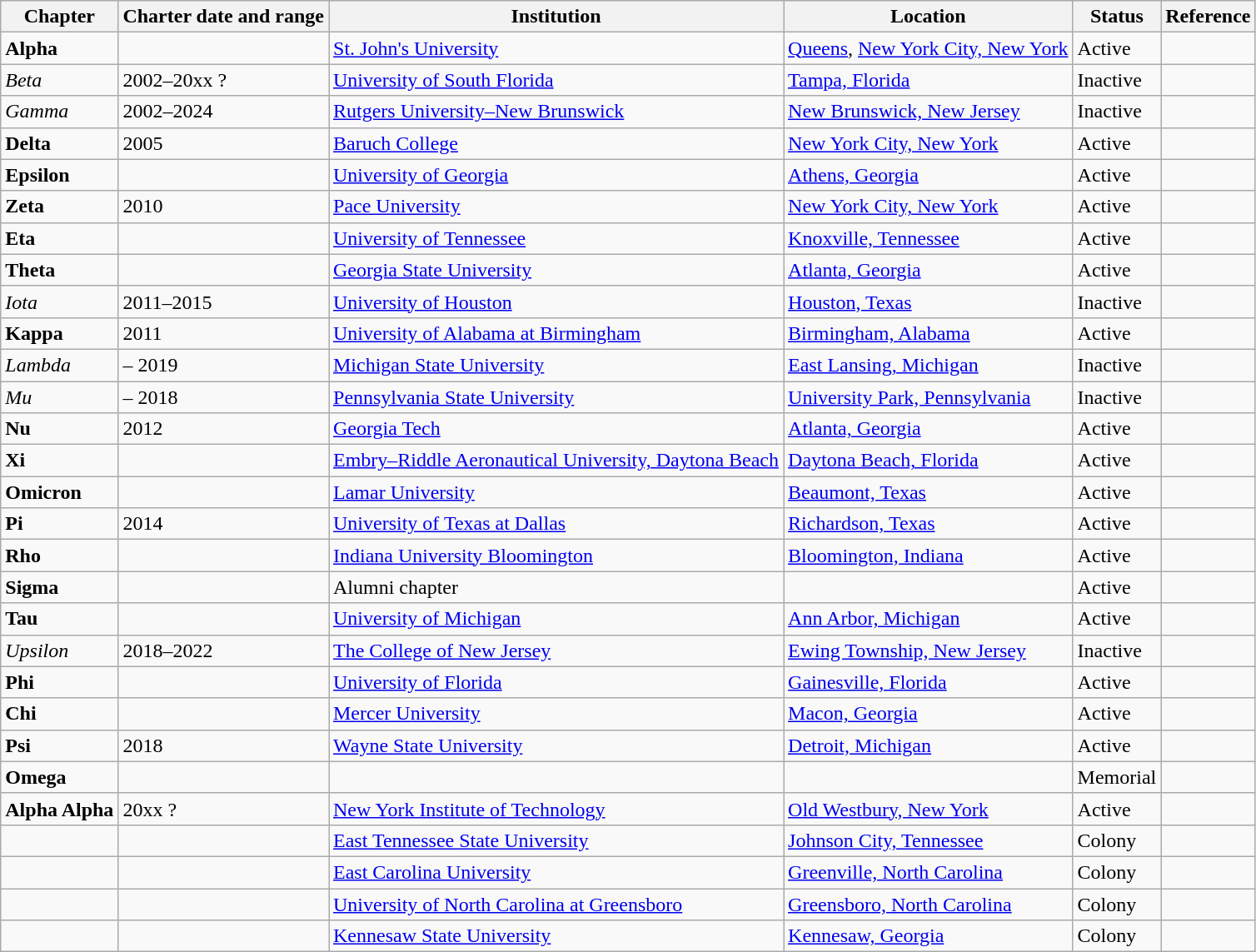<table class="wikitable sortable">
<tr>
<th>Chapter</th>
<th>Charter date and range</th>
<th>Institution</th>
<th>Location</th>
<th>Status</th>
<th>Reference</th>
</tr>
<tr>
<td><strong>Alpha</strong></td>
<td></td>
<td><a href='#'>St. John's University</a></td>
<td><a href='#'>Queens</a>, <a href='#'>New York City, New York</a></td>
<td>Active</td>
<td></td>
</tr>
<tr>
<td><em>Beta</em></td>
<td>2002–20xx ?</td>
<td><a href='#'>University of South Florida</a></td>
<td><a href='#'>Tampa, Florida</a></td>
<td>Inactive</td>
<td></td>
</tr>
<tr>
<td><em>Gamma</em></td>
<td>2002–2024</td>
<td><a href='#'>Rutgers University–New Brunswick</a></td>
<td><a href='#'>New Brunswick, New Jersey</a></td>
<td>Inactive</td>
<td></td>
</tr>
<tr>
<td><strong>Delta</strong></td>
<td>2005</td>
<td><a href='#'>Baruch College</a></td>
<td><a href='#'>New York City, New York</a></td>
<td>Active</td>
<td></td>
</tr>
<tr>
<td><strong>Epsilon</strong></td>
<td></td>
<td><a href='#'>University of Georgia</a></td>
<td><a href='#'>Athens, Georgia</a></td>
<td>Active</td>
<td></td>
</tr>
<tr>
<td><strong>Zeta</strong></td>
<td>2010</td>
<td><a href='#'>Pace University</a></td>
<td><a href='#'>New York City, New York</a></td>
<td>Active</td>
<td></td>
</tr>
<tr>
<td><strong>Eta</strong></td>
<td></td>
<td><a href='#'>University of Tennessee</a></td>
<td><a href='#'>Knoxville, Tennessee</a></td>
<td>Active</td>
<td></td>
</tr>
<tr>
<td><strong>Theta</strong></td>
<td></td>
<td><a href='#'>Georgia State University</a></td>
<td><a href='#'>Atlanta, Georgia</a></td>
<td>Active</td>
<td></td>
</tr>
<tr>
<td><em>Iota</em></td>
<td>2011–2015</td>
<td><a href='#'>University of Houston</a></td>
<td><a href='#'>Houston, Texas</a></td>
<td>Inactive</td>
<td></td>
</tr>
<tr>
<td><strong>Kappa</strong></td>
<td>2011</td>
<td><a href='#'>University of Alabama at Birmingham</a></td>
<td><a href='#'>Birmingham, Alabama</a></td>
<td>Active</td>
<td></td>
</tr>
<tr>
<td><em>Lambda</em></td>
<td> – 2019</td>
<td><a href='#'>Michigan State University</a></td>
<td><a href='#'>East Lansing, Michigan</a></td>
<td>Inactive</td>
<td></td>
</tr>
<tr>
<td><em>Mu</em></td>
<td> – 2018</td>
<td><a href='#'>Pennsylvania State University</a></td>
<td><a href='#'>University Park, Pennsylvania</a></td>
<td>Inactive</td>
<td></td>
</tr>
<tr>
<td><strong>Nu</strong></td>
<td>2012</td>
<td><a href='#'>Georgia Tech</a></td>
<td><a href='#'>Atlanta, Georgia</a></td>
<td>Active</td>
<td></td>
</tr>
<tr>
<td><strong>Xi</strong></td>
<td></td>
<td><a href='#'>Embry–Riddle Aeronautical University, Daytona Beach</a></td>
<td><a href='#'>Daytona Beach, Florida</a></td>
<td>Active</td>
<td></td>
</tr>
<tr>
<td><strong>Omicron</strong></td>
<td></td>
<td><a href='#'>Lamar University</a></td>
<td><a href='#'>Beaumont, Texas</a></td>
<td>Active</td>
<td></td>
</tr>
<tr>
<td><strong>Pi</strong></td>
<td>2014</td>
<td><a href='#'>University of Texas at Dallas</a></td>
<td><a href='#'>Richardson, Texas</a></td>
<td>Active</td>
<td></td>
</tr>
<tr>
<td><strong>Rho</strong></td>
<td></td>
<td><a href='#'>Indiana University Bloomington</a></td>
<td><a href='#'>Bloomington, Indiana</a></td>
<td>Active</td>
<td></td>
</tr>
<tr>
<td><strong>Sigma</strong></td>
<td></td>
<td>Alumni chapter</td>
<td></td>
<td>Active</td>
<td></td>
</tr>
<tr>
<td><strong>Tau</strong></td>
<td></td>
<td><a href='#'>University of Michigan</a></td>
<td><a href='#'>Ann Arbor, Michigan</a></td>
<td>Active</td>
<td></td>
</tr>
<tr>
<td><em>Upsilon</em></td>
<td>2018–2022</td>
<td><a href='#'>The College of New Jersey</a></td>
<td><a href='#'>Ewing Township, New Jersey</a></td>
<td>Inactive</td>
<td></td>
</tr>
<tr>
<td><strong>Phi</strong></td>
<td></td>
<td><a href='#'>University of Florida</a></td>
<td><a href='#'>Gainesville, Florida</a></td>
<td>Active</td>
<td></td>
</tr>
<tr>
<td><strong>Chi</strong></td>
<td></td>
<td><a href='#'>Mercer University</a></td>
<td><a href='#'>Macon, Georgia</a></td>
<td>Active</td>
<td></td>
</tr>
<tr>
<td><strong>Psi</strong></td>
<td>2018</td>
<td><a href='#'>Wayne State University</a></td>
<td><a href='#'>Detroit, Michigan</a></td>
<td>Active</td>
<td></td>
</tr>
<tr>
<td><strong>Omega</strong></td>
<td></td>
<td></td>
<td></td>
<td>Memorial</td>
<td></td>
</tr>
<tr>
<td><strong>Alpha Alpha</strong></td>
<td>20xx ?</td>
<td><a href='#'>New York Institute of Technology</a></td>
<td><a href='#'>Old Westbury, New York</a></td>
<td>Active</td>
<td></td>
</tr>
<tr>
<td></td>
<td></td>
<td><a href='#'>East Tennessee State University</a></td>
<td><a href='#'>Johnson City, Tennessee</a></td>
<td>Colony</td>
<td></td>
</tr>
<tr>
<td></td>
<td></td>
<td><a href='#'>East Carolina University</a></td>
<td><a href='#'>Greenville, North Carolina</a></td>
<td>Colony</td>
<td></td>
</tr>
<tr>
<td></td>
<td></td>
<td><a href='#'>University of North Carolina at Greensboro</a></td>
<td><a href='#'>Greensboro, North Carolina</a></td>
<td>Colony</td>
<td></td>
</tr>
<tr>
<td></td>
<td></td>
<td><a href='#'>Kennesaw State University</a></td>
<td><a href='#'>Kennesaw, Georgia</a></td>
<td>Colony</td>
<td></td>
</tr>
</table>
